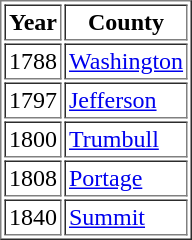<table border="1" cellpadding="2"|>
<tr>
<th>Year</th>
<th>County</th>
</tr>
<tr>
<td>1788</td>
<td><a href='#'>Washington</a></td>
</tr>
<tr>
<td>1797</td>
<td><a href='#'>Jefferson</a></td>
</tr>
<tr>
<td>1800</td>
<td><a href='#'>Trumbull</a></td>
</tr>
<tr>
<td>1808</td>
<td><a href='#'>Portage</a></td>
</tr>
<tr>
<td>1840</td>
<td><a href='#'>Summit</a></td>
</tr>
</table>
